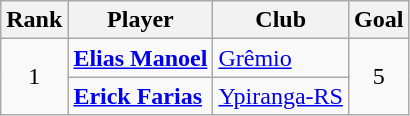<table class="wikitable">
<tr>
<th>Rank</th>
<th>Player</th>
<th>Club</th>
<th>Goal</th>
</tr>
<tr>
<td align="center" rowspan=2>1</td>
<td> <strong><a href='#'>Elias Manoel</a></strong></td>
<td><a href='#'>Grêmio</a></td>
<td align="center" rowspan=2>5</td>
</tr>
<tr>
<td> <strong><a href='#'>Erick Farias</a></strong></td>
<td><a href='#'>Ypiranga-RS</a></td>
</tr>
</table>
